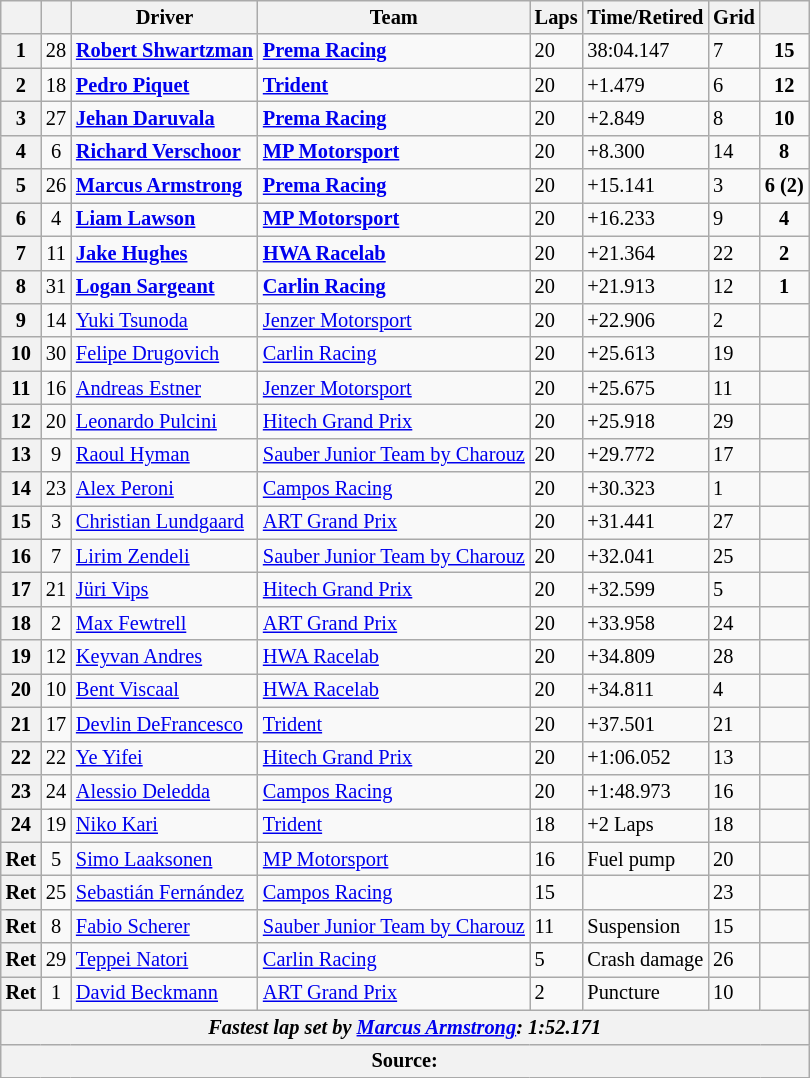<table class="wikitable" style="font-size:85%">
<tr>
<th></th>
<th></th>
<th>Driver</th>
<th>Team</th>
<th>Laps</th>
<th>Time/Retired</th>
<th>Grid</th>
<th></th>
</tr>
<tr>
<th>1</th>
<td align="center">28</td>
<td> <strong><a href='#'>Robert Shwartzman</a></strong></td>
<td><strong><a href='#'>Prema Racing</a></strong></td>
<td>20</td>
<td>38:04.147</td>
<td>7</td>
<td align="center"><strong>15</strong></td>
</tr>
<tr>
<th>2</th>
<td align="center">18</td>
<td> <strong><a href='#'>Pedro Piquet</a></strong></td>
<td><strong><a href='#'>Trident</a></strong></td>
<td>20</td>
<td>+1.479</td>
<td>6</td>
<td align="center"><strong>12</strong></td>
</tr>
<tr>
<th>3</th>
<td align="center">27</td>
<td> <strong><a href='#'>Jehan Daruvala</a></strong></td>
<td><strong><a href='#'>Prema Racing</a></strong></td>
<td>20</td>
<td>+2.849</td>
<td>8</td>
<td align="center"><strong>10</strong></td>
</tr>
<tr>
<th>4</th>
<td align="center">6</td>
<td> <strong><a href='#'>Richard Verschoor</a></strong></td>
<td><strong><a href='#'>MP Motorsport</a></strong></td>
<td>20</td>
<td>+8.300</td>
<td>14</td>
<td align="center"><strong>8</strong></td>
</tr>
<tr>
<th>5</th>
<td align="center">26</td>
<td> <strong><a href='#'>Marcus Armstrong</a></strong></td>
<td><strong><a href='#'>Prema Racing</a></strong></td>
<td>20</td>
<td>+15.141</td>
<td>3</td>
<td align="center"><strong>6 (2)</strong></td>
</tr>
<tr>
<th>6</th>
<td align="center">4</td>
<td> <strong><a href='#'>Liam Lawson</a></strong></td>
<td><strong><a href='#'>MP Motorsport</a></strong></td>
<td>20</td>
<td>+16.233</td>
<td>9</td>
<td align="center"><strong>4</strong></td>
</tr>
<tr>
<th>7</th>
<td align="center">11</td>
<td> <strong><a href='#'>Jake Hughes</a></strong></td>
<td><strong><a href='#'>HWA Racelab</a></strong></td>
<td>20</td>
<td>+21.364</td>
<td>22</td>
<td align="center"><strong>2</strong></td>
</tr>
<tr>
<th>8</th>
<td align="center">31</td>
<td> <strong><a href='#'>Logan Sargeant</a></strong></td>
<td><strong><a href='#'>Carlin Racing</a></strong></td>
<td>20</td>
<td>+21.913</td>
<td>12</td>
<td align="center"><strong>1</strong></td>
</tr>
<tr>
<th>9</th>
<td align="center">14</td>
<td> <a href='#'>Yuki Tsunoda</a></td>
<td><a href='#'>Jenzer Motorsport</a></td>
<td>20</td>
<td>+22.906</td>
<td>2</td>
<td></td>
</tr>
<tr>
<th>10</th>
<td align="center">30</td>
<td> <a href='#'>Felipe Drugovich</a></td>
<td><a href='#'>Carlin Racing</a></td>
<td>20</td>
<td>+25.613</td>
<td>19</td>
<td></td>
</tr>
<tr>
<th>11</th>
<td align="center">16</td>
<td> <a href='#'>Andreas Estner</a></td>
<td><a href='#'>Jenzer Motorsport</a></td>
<td>20</td>
<td>+25.675</td>
<td>11</td>
<td></td>
</tr>
<tr>
<th>12</th>
<td align="center">20</td>
<td> <a href='#'>Leonardo Pulcini</a></td>
<td><a href='#'>Hitech Grand Prix</a></td>
<td>20</td>
<td>+25.918</td>
<td>29</td>
<td></td>
</tr>
<tr>
<th>13</th>
<td align="center">9</td>
<td> <a href='#'>Raoul Hyman</a></td>
<td><a href='#'>Sauber Junior Team by Charouz</a></td>
<td>20</td>
<td>+29.772</td>
<td>17</td>
<td></td>
</tr>
<tr>
<th>14</th>
<td align="center">23</td>
<td> <a href='#'>Alex Peroni</a></td>
<td><a href='#'>Campos Racing</a></td>
<td>20</td>
<td>+30.323</td>
<td>1</td>
<td></td>
</tr>
<tr>
<th>15</th>
<td align="center">3</td>
<td> <a href='#'>Christian Lundgaard</a></td>
<td><a href='#'>ART Grand Prix</a></td>
<td>20</td>
<td>+31.441</td>
<td>27</td>
<td></td>
</tr>
<tr>
<th>16</th>
<td align="center">7</td>
<td> <a href='#'>Lirim Zendeli</a></td>
<td><a href='#'>Sauber Junior Team by Charouz</a></td>
<td>20</td>
<td>+32.041</td>
<td>25</td>
<td></td>
</tr>
<tr>
<th>17</th>
<td align="center">21</td>
<td> <a href='#'>Jüri Vips</a></td>
<td><a href='#'>Hitech Grand Prix</a></td>
<td>20</td>
<td>+32.599</td>
<td>5</td>
<td></td>
</tr>
<tr>
<th>18</th>
<td align="center">2</td>
<td> <a href='#'>Max Fewtrell</a></td>
<td><a href='#'>ART Grand Prix</a></td>
<td>20</td>
<td>+33.958</td>
<td>24</td>
<td></td>
</tr>
<tr>
<th>19</th>
<td align="center">12</td>
<td> <a href='#'>Keyvan Andres</a></td>
<td><a href='#'>HWA Racelab</a></td>
<td>20</td>
<td>+34.809</td>
<td>28</td>
<td></td>
</tr>
<tr>
<th>20</th>
<td align="center">10</td>
<td> <a href='#'>Bent Viscaal</a></td>
<td><a href='#'>HWA Racelab</a></td>
<td>20</td>
<td>+34.811</td>
<td>4</td>
<td></td>
</tr>
<tr>
<th>21</th>
<td align="center">17</td>
<td> <a href='#'>Devlin DeFrancesco</a></td>
<td><a href='#'>Trident</a></td>
<td>20</td>
<td>+37.501</td>
<td>21</td>
<td></td>
</tr>
<tr>
<th>22</th>
<td align="center">22</td>
<td> <a href='#'>Ye Yifei</a></td>
<td><a href='#'>Hitech Grand Prix</a></td>
<td>20</td>
<td>+1:06.052</td>
<td>13</td>
<td></td>
</tr>
<tr>
<th>23</th>
<td align="center">24</td>
<td> <a href='#'>Alessio Deledda</a></td>
<td><a href='#'>Campos Racing</a></td>
<td>20</td>
<td>+1:48.973</td>
<td>16</td>
<td></td>
</tr>
<tr>
<th>24</th>
<td align="center">19</td>
<td> <a href='#'>Niko Kari</a></td>
<td><a href='#'>Trident</a></td>
<td>18</td>
<td>+2 Laps</td>
<td>18</td>
<td></td>
</tr>
<tr>
<th>Ret</th>
<td align="center">5</td>
<td> <a href='#'>Simo Laaksonen</a></td>
<td><a href='#'>MP Motorsport</a></td>
<td>16</td>
<td>Fuel pump</td>
<td>20</td>
<td></td>
</tr>
<tr>
<th>Ret</th>
<td align="center">25</td>
<td> <a href='#'>Sebastián Fernández</a></td>
<td><a href='#'>Campos Racing</a></td>
<td>15</td>
<td></td>
<td>23</td>
<td></td>
</tr>
<tr>
<th>Ret</th>
<td align="center">8</td>
<td> <a href='#'>Fabio Scherer</a></td>
<td><a href='#'>Sauber Junior Team by Charouz</a></td>
<td>11</td>
<td>Suspension</td>
<td>15</td>
<td></td>
</tr>
<tr>
<th>Ret</th>
<td align="center">29</td>
<td> <a href='#'>Teppei Natori</a></td>
<td><a href='#'>Carlin Racing</a></td>
<td>5</td>
<td>Crash damage</td>
<td>26</td>
<td></td>
</tr>
<tr>
<th>Ret</th>
<td align="center">1</td>
<td> <a href='#'>David Beckmann</a></td>
<td><a href='#'>ART Grand Prix</a></td>
<td>2</td>
<td>Puncture</td>
<td>10</td>
<td></td>
</tr>
<tr>
<th colspan="8" align="center"><em>Fastest lap set by  <a href='#'>Marcus Armstrong</a>: 1:52.171</em></th>
</tr>
<tr>
<th colspan="8">Source:</th>
</tr>
</table>
